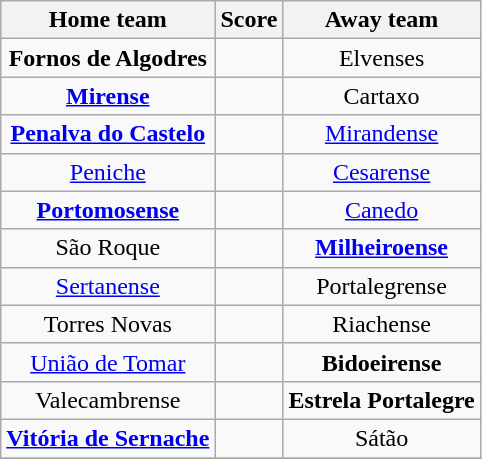<table class="wikitable" style="text-align: center">
<tr>
<th>Home team</th>
<th>Score</th>
<th>Away team</th>
</tr>
<tr>
<td><strong>Fornos de Algodres</strong> </td>
<td></td>
<td>Elvenses </td>
</tr>
<tr>
<td><strong><a href='#'>Mirense</a></strong> </td>
<td></td>
<td>Cartaxo </td>
</tr>
<tr>
<td><strong><a href='#'>Penalva do Castelo</a></strong> </td>
<td></td>
<td><a href='#'>Mirandense</a> </td>
</tr>
<tr>
<td><a href='#'>Peniche</a> </td>
<td></td>
<td><a href='#'>Cesarense</a> </td>
</tr>
<tr>
<td><strong><a href='#'>Portomosense</a></strong> </td>
<td></td>
<td><a href='#'>Canedo</a> </td>
</tr>
<tr>
<td>São Roque </td>
<td></td>
<td><strong><a href='#'>Milheiroense</a></strong> </td>
</tr>
<tr>
<td><a href='#'>Sertanense</a> </td>
<td></td>
<td>Portalegrense </td>
</tr>
<tr>
<td>Torres Novas </td>
<td></td>
<td>Riachense </td>
</tr>
<tr>
<td><a href='#'>União de Tomar</a> </td>
<td></td>
<td><strong>Bidoeirense</strong> </td>
</tr>
<tr>
<td>Valecambrense </td>
<td></td>
<td><strong>Estrela Portalegre</strong> </td>
</tr>
<tr>
<td><strong><a href='#'>Vitória de Sernache</a></strong> </td>
<td></td>
<td>Sátão </td>
</tr>
<tr>
</tr>
</table>
